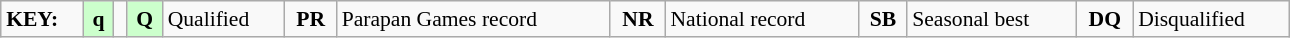<table class="wikitable" style="margin:0.5em auto; font-size:90%;position:relative;" width=68%>
<tr>
<td><strong>KEY:</strong></td>
<td bgcolor=ccffcc align=center><strong>q</strong></td>
<td></td>
<td bgcolor=ccffcc align=center><strong>Q</strong></td>
<td>Qualified</td>
<td align=center><strong>PR</strong></td>
<td>Parapan Games record</td>
<td align=center><strong>NR</strong></td>
<td>National record</td>
<td align=center><strong>SB</strong></td>
<td>Seasonal best</td>
<td align=center><strong>DQ</strong></td>
<td>Disqualified</td>
</tr>
</table>
